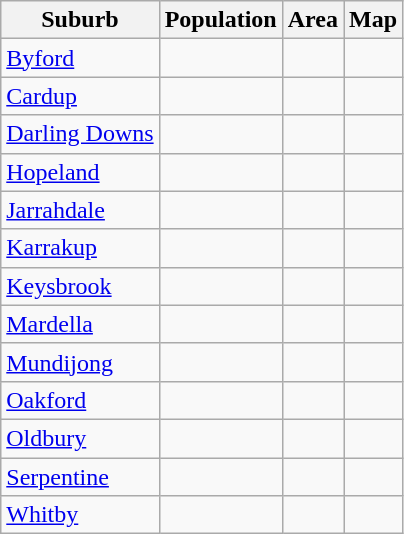<table class="wikitable sortable">
<tr>
<th>Suburb</th>
<th data-sort-type=number>Population</th>
<th data-sort-type=number>Area</th>
<th>Map</th>
</tr>
<tr>
<td><a href='#'>Byford</a></td>
<td></td>
<td></td>
<td></td>
</tr>
<tr>
<td><a href='#'>Cardup</a></td>
<td></td>
<td></td>
<td></td>
</tr>
<tr>
<td><a href='#'>Darling Downs</a></td>
<td></td>
<td></td>
<td></td>
</tr>
<tr>
<td><a href='#'>Hopeland</a></td>
<td></td>
<td></td>
<td></td>
</tr>
<tr>
<td><a href='#'>Jarrahdale</a></td>
<td></td>
<td></td>
<td></td>
</tr>
<tr>
<td><a href='#'>Karrakup</a></td>
<td></td>
<td></td>
<td></td>
</tr>
<tr>
<td><a href='#'>Keysbrook</a></td>
<td></td>
<td></td>
<td></td>
</tr>
<tr>
<td><a href='#'>Mardella</a></td>
<td></td>
<td></td>
<td></td>
</tr>
<tr>
<td><a href='#'>Mundijong</a></td>
<td></td>
<td></td>
<td></td>
</tr>
<tr>
<td><a href='#'>Oakford</a></td>
<td></td>
<td></td>
<td></td>
</tr>
<tr>
<td><a href='#'>Oldbury</a></td>
<td></td>
<td></td>
<td></td>
</tr>
<tr>
<td><a href='#'>Serpentine</a></td>
<td></td>
<td></td>
<td></td>
</tr>
<tr>
<td><a href='#'>Whitby</a></td>
<td></td>
<td></td>
<td></td>
</tr>
</table>
